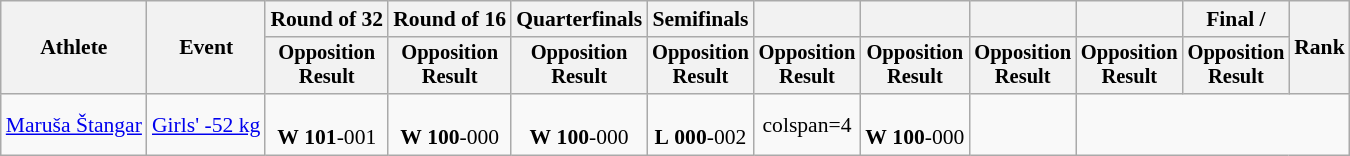<table class="wikitable" style="font-size:90%">
<tr>
<th rowspan="2">Athlete</th>
<th rowspan="2">Event</th>
<th>Round of 32</th>
<th>Round of 16</th>
<th>Quarterfinals</th>
<th>Semifinals</th>
<th></th>
<th></th>
<th></th>
<th></th>
<th>Final / </th>
<th rowspan=2>Rank</th>
</tr>
<tr style="font-size:95%">
<th>Opposition<br>Result</th>
<th>Opposition<br>Result</th>
<th>Opposition<br>Result</th>
<th>Opposition<br>Result</th>
<th>Opposition<br>Result</th>
<th>Opposition<br>Result</th>
<th>Opposition<br>Result</th>
<th>Opposition<br>Result</th>
<th>Opposition<br>Result</th>
</tr>
<tr align=center>
<td align=left><a href='#'>Maruša Štangar</a></td>
<td align=left><a href='#'>Girls' -52 kg</a></td>
<td><br><strong>W</strong> <strong>101</strong>-001</td>
<td><br><strong>W</strong> <strong>100</strong>-000</td>
<td><br><strong>W</strong> <strong>100</strong>-000</td>
<td><br><strong>L</strong> <strong>000</strong>-002</td>
<td>colspan=4 </td>
<td><br><strong>W</strong> <strong>100</strong>-000</td>
<td></td>
</tr>
</table>
